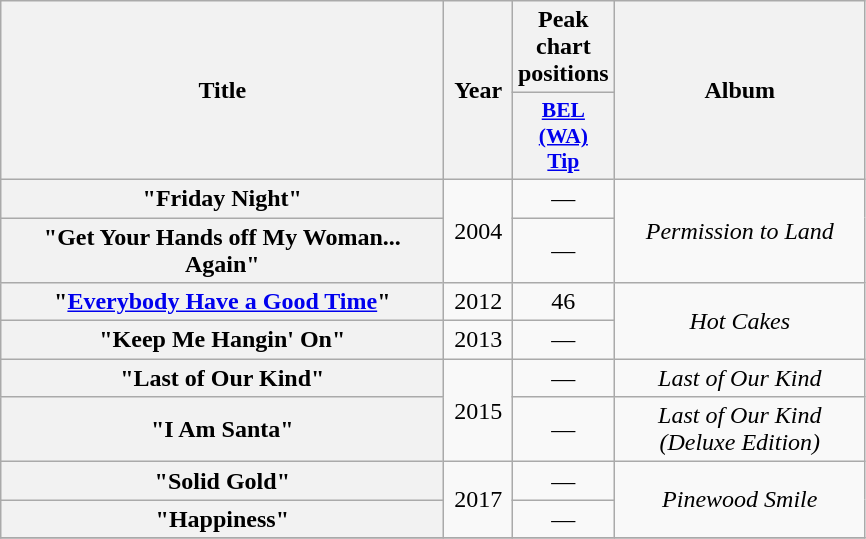<table class="wikitable plainrowheaders" style="text-align:center;">
<tr>
<th scope="col" rowspan="2" style="width:18em;">Title</th>
<th scope="col" rowspan="2" style="width:2.4em;">Year</th>
<th scope="col" colspan="1">Peak chart positions</th>
<th scope="col" rowspan="2" style="width:10em;">Album</th>
</tr>
<tr>
<th scope="col" style="width:2.2em;font-size:90%;"><a href='#'>BEL<br>(WA)<br>Tip</a><br></th>
</tr>
<tr>
<th scope="row">"Friday Night"</th>
<td rowspan="2">2004</td>
<td>—</td>
<td rowspan="2"><em>Permission to Land</em></td>
</tr>
<tr>
<th scope="row">"Get Your Hands off My Woman... Again"</th>
<td>—</td>
</tr>
<tr>
<th scope="row">"<a href='#'>Everybody Have a Good Time</a>"</th>
<td rowspan="1">2012</td>
<td>46</td>
<td rowspan="2"><em>Hot Cakes</em></td>
</tr>
<tr>
<th scope="row">"Keep Me Hangin' On"</th>
<td rowspan="1">2013</td>
<td>—</td>
</tr>
<tr>
<th scope="row">"Last of Our Kind"</th>
<td rowspan="2">2015</td>
<td>—</td>
<td rowspan="1"><em>Last of Our Kind</em></td>
</tr>
<tr>
<th scope="row">"I Am Santa"</th>
<td>—</td>
<td rowspan="1"><em>Last of Our Kind (Deluxe Edition)</em></td>
</tr>
<tr>
<th scope="row">"Solid Gold"</th>
<td rowspan="2">2017</td>
<td>—</td>
<td rowspan="2"><em>Pinewood Smile</em></td>
</tr>
<tr>
<th scope="row">"Happiness"</th>
<td>—</td>
</tr>
<tr>
</tr>
</table>
